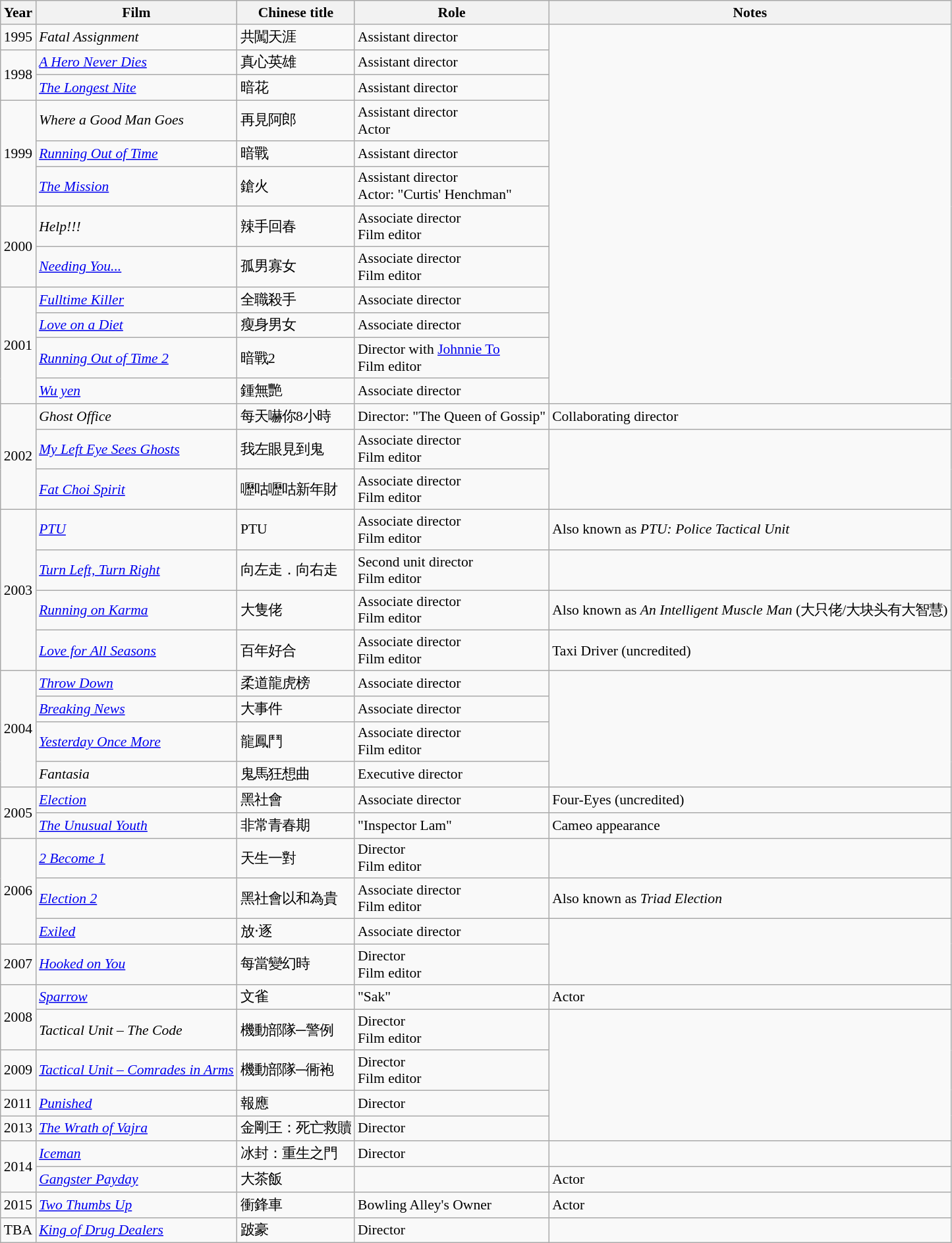<table class="wikitable" style="font-size: 90%;">
<tr>
<th>Year</th>
<th>Film</th>
<th>Chinese title</th>
<th>Role</th>
<th>Notes</th>
</tr>
<tr>
<td rowspan="1">1995</td>
<td><em>Fatal Assignment</em></td>
<td>共闖天涯</td>
<td>Assistant director</td>
</tr>
<tr>
<td rowspan="2">1998</td>
<td><em><a href='#'>A Hero Never Dies</a></em></td>
<td>真心英雄</td>
<td>Assistant director</td>
</tr>
<tr>
<td><em><a href='#'>The Longest Nite</a></em></td>
<td>暗花</td>
<td>Assistant director</td>
</tr>
<tr>
<td rowspan="3">1999</td>
<td><em>Where a Good Man Goes</em></td>
<td>再見阿郎</td>
<td>Assistant director<br>Actor</td>
</tr>
<tr>
<td><em><a href='#'>Running Out of Time</a></em></td>
<td>暗戰</td>
<td>Assistant director</td>
</tr>
<tr>
<td><em><a href='#'>The Mission</a></em></td>
<td>鎗火</td>
<td>Assistant director<br>Actor: "Curtis' Henchman"</td>
</tr>
<tr>
<td rowspan="2">2000</td>
<td><em>Help!!!</em></td>
<td>辣手回春</td>
<td>Associate director<br>Film editor</td>
</tr>
<tr>
<td><em><a href='#'>Needing You...</a></em></td>
<td>孤男寡女</td>
<td>Associate director<br>Film editor</td>
</tr>
<tr>
<td rowspan="4">2001</td>
<td><em><a href='#'>Fulltime Killer</a></em></td>
<td>全職殺手</td>
<td>Associate director</td>
</tr>
<tr>
<td><em><a href='#'>Love on a Diet</a></em></td>
<td>瘦身男女</td>
<td>Associate director</td>
</tr>
<tr>
<td><em><a href='#'>Running Out of Time 2</a></em></td>
<td>暗戰2</td>
<td>Director with <a href='#'>Johnnie To</a><br>Film editor</td>
</tr>
<tr>
<td><em><a href='#'>Wu yen</a></em></td>
<td>鍾無艷</td>
<td>Associate director</td>
</tr>
<tr>
<td rowspan="3">2002</td>
<td><em>Ghost Office</em></td>
<td>每天嚇你8小時</td>
<td>Director: "The Queen of Gossip"</td>
<td>Collaborating director</td>
</tr>
<tr>
<td><em><a href='#'>My Left Eye Sees Ghosts</a></em></td>
<td>我左眼見到鬼</td>
<td>Associate director<br>Film editor</td>
</tr>
<tr>
<td><em><a href='#'>Fat Choi Spirit</a></em></td>
<td>嚦咕嚦咕新年財</td>
<td>Associate director<br>Film editor</td>
</tr>
<tr>
<td rowspan="4">2003</td>
<td><em><a href='#'>PTU</a></em></td>
<td>PTU</td>
<td>Associate director<br>Film editor</td>
<td>Also known as <em>PTU: Police Tactical Unit</em></td>
</tr>
<tr>
<td><em><a href='#'>Turn Left, Turn Right</a></em></td>
<td>向左走．向右走</td>
<td>Second unit director<br>Film editor</td>
</tr>
<tr>
<td><em><a href='#'>Running on Karma</a></em></td>
<td>大隻佬</td>
<td>Associate director<br>Film editor</td>
<td>Also known as <em>An Intelligent Muscle Man</em> (大只佬/大块头有大智慧)</td>
</tr>
<tr>
<td><em><a href='#'>Love for All Seasons</a></em></td>
<td>百年好合</td>
<td>Associate director<br>Film editor</td>
<td>Taxi Driver (uncredited)</td>
</tr>
<tr>
<td rowspan="4">2004</td>
<td><em><a href='#'>Throw Down</a></em></td>
<td>柔道龍虎榜</td>
<td>Associate director</td>
</tr>
<tr>
<td><em><a href='#'>Breaking News</a></em></td>
<td>大事件</td>
<td>Associate director</td>
</tr>
<tr>
<td><em><a href='#'>Yesterday Once More</a></em></td>
<td>龍鳳鬥</td>
<td>Associate director<br>Film editor</td>
</tr>
<tr>
<td><em>Fantasia</em></td>
<td>鬼馬狂想曲</td>
<td>Executive director</td>
</tr>
<tr>
<td rowspan="2">2005</td>
<td><em><a href='#'>Election</a></em></td>
<td>黑社會</td>
<td>Associate director</td>
<td>Four-Eyes (uncredited)</td>
</tr>
<tr>
<td><em><a href='#'>The Unusual Youth</a></em></td>
<td>非常青春期</td>
<td>"Inspector Lam"</td>
<td>Cameo appearance</td>
</tr>
<tr>
<td rowspan="3">2006</td>
<td><em><a href='#'>2 Become 1</a></em></td>
<td>天生一對</td>
<td>Director<br>Film editor</td>
</tr>
<tr>
<td><em><a href='#'>Election 2</a></em></td>
<td>黑社會以和為貴</td>
<td>Associate director<br>Film editor</td>
<td>Also known as <em>Triad Election</em></td>
</tr>
<tr>
<td><em><a href='#'>Exiled</a></em></td>
<td>放‧逐</td>
<td>Associate director</td>
</tr>
<tr>
<td rowspan="1">2007</td>
<td><em><a href='#'>Hooked on You</a></em></td>
<td>每當變幻時</td>
<td>Director<br>Film editor</td>
</tr>
<tr>
<td rowspan="2">2008</td>
<td><em><a href='#'>Sparrow</a></em></td>
<td>文雀</td>
<td>"Sak"</td>
<td>Actor</td>
</tr>
<tr>
<td><em>Tactical Unit – The Code</em></td>
<td>機動部隊─警例</td>
<td>Director<br>Film editor</td>
</tr>
<tr>
<td>2009</td>
<td><em><a href='#'>Tactical Unit – Comrades in Arms</a></em></td>
<td>機動部隊─衕袍</td>
<td>Director<br>Film editor</td>
</tr>
<tr>
<td>2011</td>
<td><em><a href='#'>Punished</a></em></td>
<td>報應</td>
<td>Director</td>
</tr>
<tr>
<td>2013</td>
<td><em><a href='#'>The Wrath of Vajra</a></em></td>
<td>金剛王：死亡救贖</td>
<td>Director</td>
</tr>
<tr>
<td rowspan="2">2014</td>
<td><em><a href='#'>Iceman</a></em></td>
<td>冰封：重生之門</td>
<td>Director</td>
<td></td>
</tr>
<tr>
<td><em><a href='#'>Gangster Payday</a></em></td>
<td>大茶飯</td>
<td></td>
<td>Actor</td>
</tr>
<tr>
<td>2015</td>
<td><em><a href='#'>Two Thumbs Up</a></em></td>
<td>衝鋒車</td>
<td>Bowling Alley's Owner</td>
<td>Actor</td>
</tr>
<tr>
<td rowspan="1">TBA</td>
<td><em><a href='#'>King of Drug Dealers</a></em></td>
<td>跛豪</td>
<td>Director</td>
</tr>
</table>
